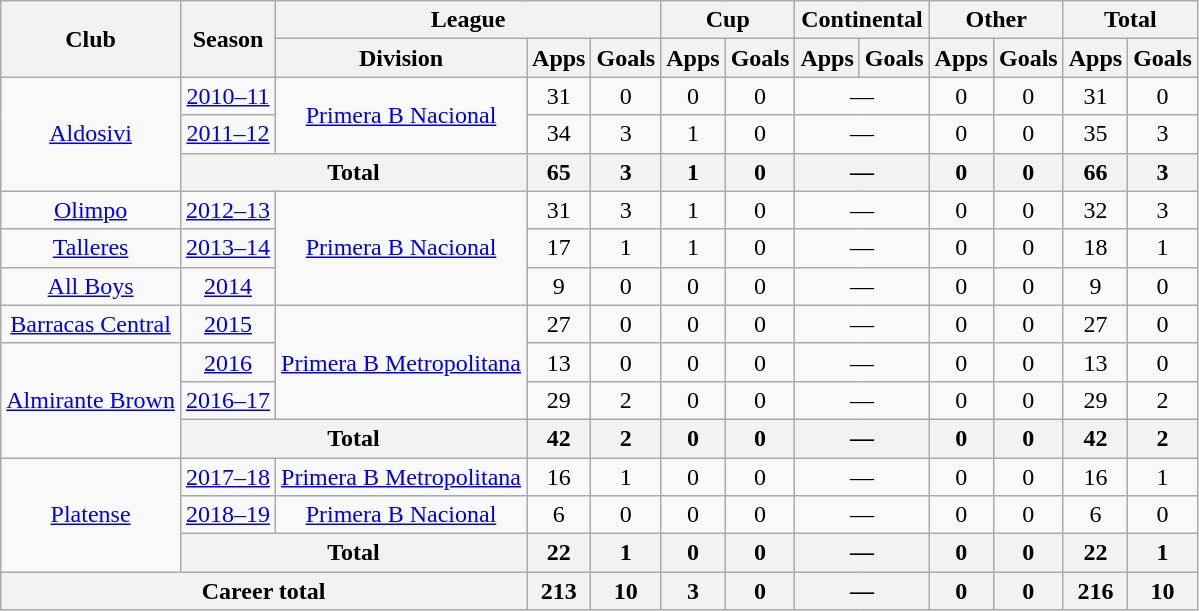<table class="wikitable" style="text-align:center">
<tr>
<th rowspan="2">Club</th>
<th rowspan="2">Season</th>
<th colspan="3">League</th>
<th colspan="2">Cup</th>
<th colspan="2">Continental</th>
<th colspan="2">Other</th>
<th colspan="2">Total</th>
</tr>
<tr>
<th>Division</th>
<th>Apps</th>
<th>Goals</th>
<th>Apps</th>
<th>Goals</th>
<th>Apps</th>
<th>Goals</th>
<th>Apps</th>
<th>Goals</th>
<th>Apps</th>
<th>Goals</th>
</tr>
<tr>
<td rowspan="3"><a href='#'>Aldosivi</a></td>
<td><a href='#'>2010–11</a></td>
<td rowspan="2"><a href='#'>Primera B Nacional</a></td>
<td>31</td>
<td>0</td>
<td>0</td>
<td>0</td>
<td colspan="2">—</td>
<td>0</td>
<td>0</td>
<td>31</td>
<td>0</td>
</tr>
<tr>
<td><a href='#'>2011–12</a></td>
<td>34</td>
<td>3</td>
<td>1</td>
<td>0</td>
<td colspan="2">—</td>
<td>0</td>
<td>0</td>
<td>35</td>
<td>3</td>
</tr>
<tr>
<th colspan="2">Total</th>
<th>65</th>
<th>3</th>
<th>1</th>
<th>0</th>
<th colspan="2">—</th>
<th>0</th>
<th>0</th>
<th>66</th>
<th>3</th>
</tr>
<tr>
<td rowspan="1"><a href='#'>Olimpo</a></td>
<td><a href='#'>2012–13</a></td>
<td rowspan="3"><a href='#'>Primera B Nacional</a></td>
<td>31</td>
<td>3</td>
<td>1</td>
<td>0</td>
<td colspan="2">—</td>
<td>0</td>
<td>0</td>
<td>32</td>
<td>3</td>
</tr>
<tr>
<td rowspan="1"><a href='#'>Talleres</a></td>
<td><a href='#'>2013–14</a></td>
<td>17</td>
<td>1</td>
<td>1</td>
<td>0</td>
<td colspan="2">—</td>
<td>0</td>
<td>0</td>
<td>18</td>
<td>1</td>
</tr>
<tr>
<td rowspan="1"><a href='#'>All Boys</a></td>
<td><a href='#'>2014</a></td>
<td>9</td>
<td>0</td>
<td>0</td>
<td>0</td>
<td colspan="2">—</td>
<td>0</td>
<td>0</td>
<td>9</td>
<td>0</td>
</tr>
<tr>
<td rowspan="1"><a href='#'>Barracas Central</a></td>
<td><a href='#'>2015</a></td>
<td rowspan="3"><a href='#'>Primera B Metropolitana</a></td>
<td>27</td>
<td>0</td>
<td>0</td>
<td>0</td>
<td colspan="2">—</td>
<td>0</td>
<td>0</td>
<td>27</td>
<td>0</td>
</tr>
<tr>
<td rowspan="3"><a href='#'>Almirante Brown</a></td>
<td><a href='#'>2016</a></td>
<td>13</td>
<td>0</td>
<td>0</td>
<td>0</td>
<td colspan="2">—</td>
<td>0</td>
<td>0</td>
<td>13</td>
<td>0</td>
</tr>
<tr>
<td><a href='#'>2016–17</a></td>
<td>29</td>
<td>2</td>
<td>0</td>
<td>0</td>
<td colspan="2">—</td>
<td>0</td>
<td>0</td>
<td>29</td>
<td>2</td>
</tr>
<tr>
<th colspan="2">Total</th>
<th>42</th>
<th>2</th>
<th>0</th>
<th>0</th>
<th colspan="2">—</th>
<th>0</th>
<th>0</th>
<th>42</th>
<th>2</th>
</tr>
<tr>
<td rowspan="3"><a href='#'>Platense</a></td>
<td><a href='#'>2017–18</a></td>
<td rowspan="1"><a href='#'>Primera B Metropolitana</a></td>
<td>16</td>
<td>1</td>
<td>0</td>
<td>0</td>
<td colspan="2">—</td>
<td>0</td>
<td>0</td>
<td>16</td>
<td>1</td>
</tr>
<tr>
<td><a href='#'>2018–19</a></td>
<td rowspan="1"><a href='#'>Primera B Nacional</a></td>
<td>6</td>
<td>0</td>
<td>0</td>
<td>0</td>
<td colspan="2">—</td>
<td>0</td>
<td>0</td>
<td>6</td>
<td>0</td>
</tr>
<tr>
<th colspan="2">Total</th>
<th>22</th>
<th>1</th>
<th>0</th>
<th>0</th>
<th colspan="2">—</th>
<th>0</th>
<th>0</th>
<th>22</th>
<th>1</th>
</tr>
<tr>
<th colspan="3">Career total</th>
<th>213</th>
<th>10</th>
<th>3</th>
<th>0</th>
<th colspan="2">—</th>
<th>0</th>
<th>0</th>
<th>216</th>
<th>10</th>
</tr>
</table>
